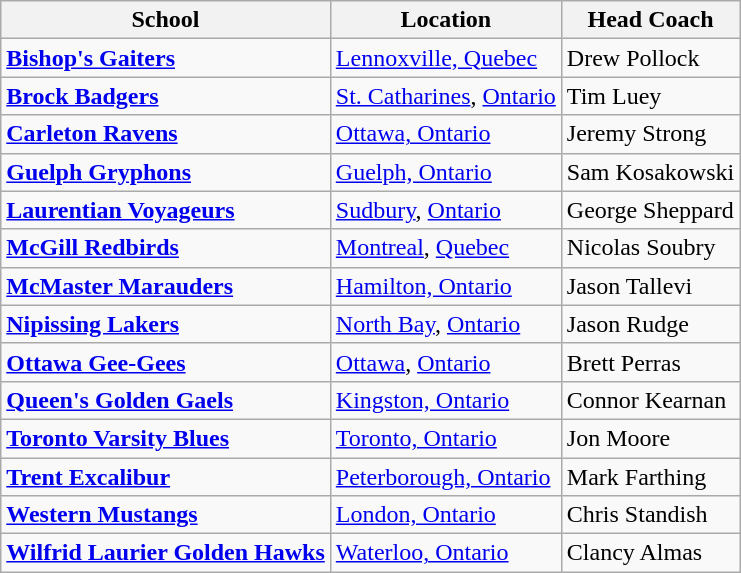<table class="wikitable" ->
<tr>
<th>School</th>
<th>Location</th>
<th>Head Coach</th>
</tr>
<tr>
<td><strong><a href='#'>Bishop's Gaiters</a></strong></td>
<td><a href='#'>Lennoxville, Quebec</a></td>
<td>Drew Pollock</td>
</tr>
<tr>
<td><strong><a href='#'>Brock Badgers</a></strong></td>
<td><a href='#'>St. Catharines</a>, <a href='#'>Ontario</a></td>
<td>Tim Luey</td>
</tr>
<tr>
<td><strong><a href='#'>Carleton Ravens</a></strong></td>
<td><a href='#'>Ottawa, Ontario</a></td>
<td>Jeremy Strong</td>
</tr>
<tr>
<td><strong><a href='#'>Guelph Gryphons</a></strong></td>
<td><a href='#'>Guelph, Ontario</a></td>
<td>Sam Kosakowski</td>
</tr>
<tr>
<td><strong><a href='#'>Laurentian Voyageurs</a></strong></td>
<td><a href='#'>Sudbury</a>, <a href='#'>Ontario</a></td>
<td>George Sheppard</td>
</tr>
<tr>
<td><strong><a href='#'>McGill Redbirds</a></strong></td>
<td><a href='#'>Montreal</a>, <a href='#'>Quebec</a></td>
<td>Nicolas Soubry</td>
</tr>
<tr>
<td><strong><a href='#'>McMaster Marauders</a></strong></td>
<td><a href='#'>Hamilton, Ontario</a></td>
<td>Jason Tallevi</td>
</tr>
<tr>
<td><strong><a href='#'>Nipissing Lakers</a></strong></td>
<td><a href='#'>North Bay</a>, <a href='#'>Ontario</a></td>
<td>Jason Rudge</td>
</tr>
<tr>
<td><strong><a href='#'>Ottawa Gee-Gees</a></strong></td>
<td><a href='#'>Ottawa</a>, <a href='#'>Ontario</a></td>
<td>Brett Perras</td>
</tr>
<tr>
<td><strong><a href='#'>Queen's Golden Gaels</a></strong></td>
<td><a href='#'>Kingston, Ontario</a></td>
<td>Connor Kearnan</td>
</tr>
<tr>
<td><strong><a href='#'>Toronto Varsity Blues</a></strong></td>
<td><a href='#'>Toronto, Ontario</a></td>
<td>Jon Moore</td>
</tr>
<tr>
<td><strong><a href='#'>Trent Excalibur</a></strong></td>
<td><a href='#'>Peterborough, Ontario</a></td>
<td>Mark Farthing</td>
</tr>
<tr>
<td><strong><a href='#'>Western Mustangs</a></strong></td>
<td><a href='#'>London, Ontario</a></td>
<td>Chris Standish</td>
</tr>
<tr>
<td><strong><a href='#'>Wilfrid Laurier Golden Hawks</a></strong></td>
<td><a href='#'>Waterloo, Ontario</a></td>
<td>Clancy Almas</td>
</tr>
</table>
